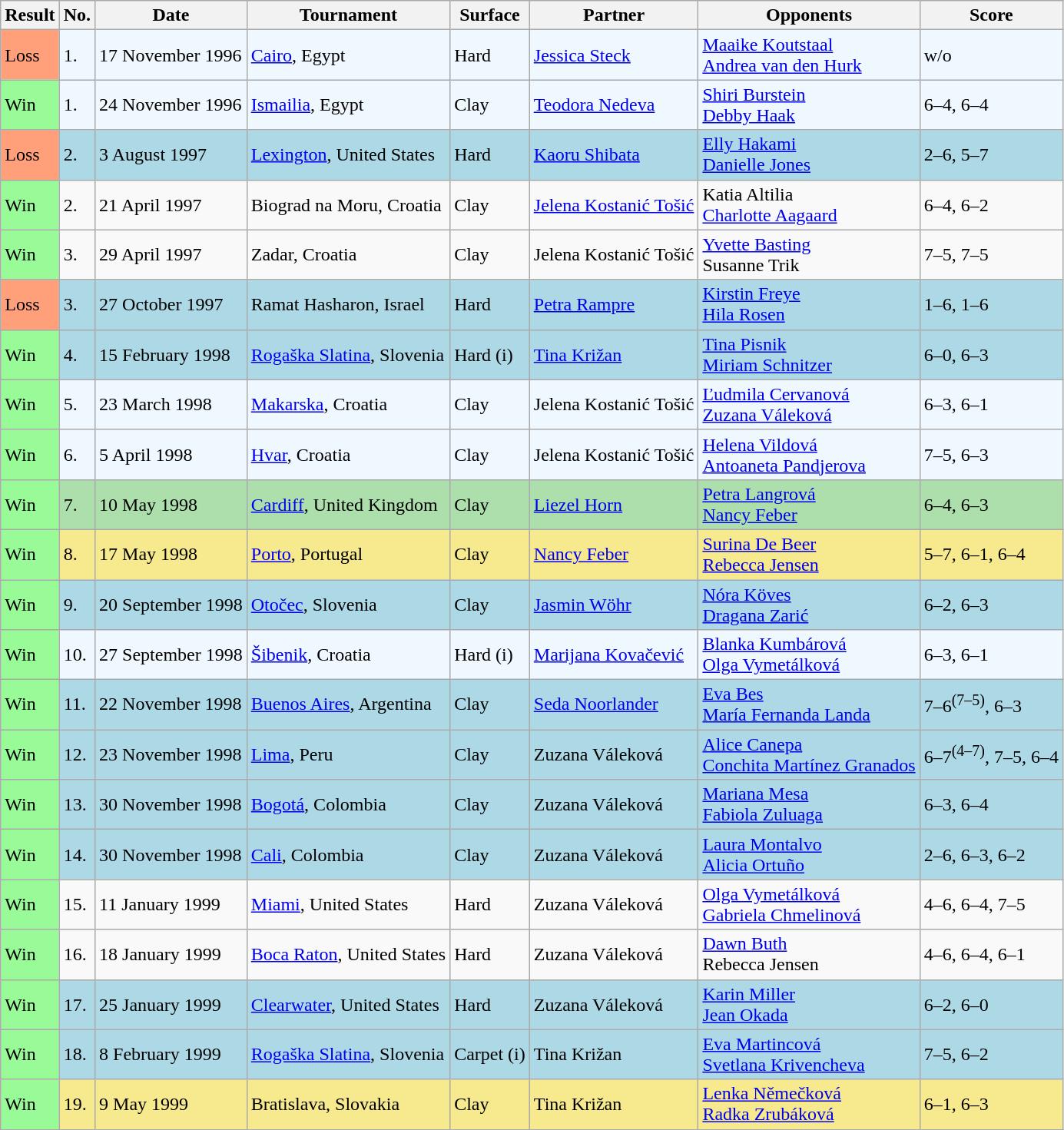<table class="sortable wikitable">
<tr>
<th>Result</th>
<th>No.</th>
<th>Date</th>
<th>Tournament</th>
<th>Surface</th>
<th>Partner</th>
<th>Opponents</th>
<th class="unsortable">Score</th>
</tr>
<tr style="background:#f0f8ff;">
<td style="background:#ffa07a;">Loss</td>
<td>1.</td>
<td>17 November 1996</td>
<td><a href='#'>Cairo</a>, Egypt</td>
<td>Hard</td>
<td> <a href='#'>Jessica Steck</a></td>
<td> <a href='#'>Maaike Koutstaal</a> <br>  <a href='#'>Andrea van den Hurk</a></td>
<td>w/o</td>
</tr>
<tr style="background:#f0f8ff;">
<td style="background:#98fb98;">Win</td>
<td>1.</td>
<td>24 November 1996</td>
<td><a href='#'>Ismailia</a>, Egypt</td>
<td>Clay</td>
<td> <a href='#'>Teodora Nedeva</a></td>
<td> <a href='#'>Shiri Burstein</a> <br>  <a href='#'>Debby Haak</a></td>
<td>6–4, 6–4</td>
</tr>
<tr style="background:lightblue;">
<td style="background:#ffa07a;">Loss</td>
<td>2.</td>
<td>3 August 1997</td>
<td><a href='#'>Lexington</a>, United States</td>
<td>Hard</td>
<td> <a href='#'>Kaoru Shibata</a></td>
<td> <a href='#'>Elly Hakami</a> <br>  <a href='#'>Danielle Jones</a></td>
<td>2–6, 5–7</td>
</tr>
<tr>
<td style="background:#98fb98;">Win</td>
<td>2.</td>
<td>21 April 1997</td>
<td>Biograd na Moru, Croatia</td>
<td>Clay</td>
<td> <a href='#'>Jelena Kostanić Tošić</a></td>
<td> Katia Altilia <br>  <a href='#'>Charlotte Aagaard</a></td>
<td>6–4, 6–2</td>
</tr>
<tr>
<td style="background:#98fb98;">Win</td>
<td>3.</td>
<td>29 April 1997</td>
<td>Zadar, Croatia</td>
<td>Clay</td>
<td> Jelena Kostanić Tošić</td>
<td> <a href='#'>Yvette Basting</a> <br>  Susanne Trik</td>
<td>7–5, 7–5</td>
</tr>
<tr style="background:lightblue;">
<td style="background:#ffa07a;">Loss</td>
<td>3.</td>
<td>27 October 1997</td>
<td>Ramat Hasharon, Israel</td>
<td>Hard</td>
<td> <a href='#'>Petra Rampre</a></td>
<td> <a href='#'>Kirstin Freye</a> <br>  <a href='#'>Hila Rosen</a></td>
<td>1–6, 1–6</td>
</tr>
<tr style="background:lightblue;">
<td style="background:#98fb98;">Win</td>
<td>4.</td>
<td>15 February 1998</td>
<td><a href='#'>Rogaška Slatina</a>, Slovenia</td>
<td>Hard (i)</td>
<td> <a href='#'>Tina Križan</a></td>
<td> <a href='#'>Tina Pisnik</a> <br>  <a href='#'>Miriam Schnitzer</a></td>
<td>6–0, 6–3</td>
</tr>
<tr style="background:#f0f8ff;">
<td style="background:#98fb98;">Win</td>
<td>5.</td>
<td>23 March 1998</td>
<td><a href='#'>Makarska</a>, Croatia</td>
<td>Clay</td>
<td> Jelena Kostanić Tošić</td>
<td> <a href='#'>Ľudmila Cervanová</a> <br>  <a href='#'>Zuzana Váleková</a></td>
<td>6–3, 6–1</td>
</tr>
<tr style="background:#f0f8ff">
<td style="background:#98fb98;">Win</td>
<td>6.</td>
<td>5 April 1998</td>
<td><a href='#'>Hvar</a>, Croatia</td>
<td>Clay</td>
<td> Jelena Kostanić Tošić</td>
<td> <a href='#'>Helena Vildová</a> <br>  <a href='#'>Antoaneta Pandjerova</a></td>
<td>7–5, 6–3</td>
</tr>
<tr style="background:#addfad;">
<td style="background:#98fb98;">Win</td>
<td>7.</td>
<td>10 May 1998</td>
<td><a href='#'>Cardiff</a>, United Kingdom</td>
<td>Clay</td>
<td> <a href='#'>Liezel Horn</a></td>
<td> <a href='#'>Petra Langrová</a> <br>  <a href='#'>Nancy Feber</a></td>
<td>6–4, 6–3</td>
</tr>
<tr style="background:#f7e98e;">
<td style="background:#98fb98;">Win</td>
<td>8.</td>
<td>17 May 1998</td>
<td><a href='#'>Porto</a>, Portugal</td>
<td>Clay</td>
<td> <a href='#'>Nancy Feber</a></td>
<td> <a href='#'>Surina De Beer</a> <br>  <a href='#'>Rebecca Jensen</a></td>
<td>5–7, 6–1, 6–4</td>
</tr>
<tr style="background:lightblue;">
<td style="background:#98fb98;">Win</td>
<td>9.</td>
<td>20 September 1998</td>
<td><a href='#'>Otočec</a>, Slovenia</td>
<td>Clay</td>
<td> <a href='#'>Jasmin Wöhr</a></td>
<td> <a href='#'>Nóra Köves</a> <br>  <a href='#'>Dragana Zarić</a></td>
<td>6–2, 6–3</td>
</tr>
<tr style="background:#f0f8ff;">
<td style="background:#98fb98;">Win</td>
<td>10.</td>
<td>27 September 1998</td>
<td><a href='#'>Šibenik</a>, Croatia</td>
<td>Hard (i)</td>
<td> <a href='#'>Marijana Kovačević</a></td>
<td> <a href='#'>Blanka Kumbárová</a> <br>  <a href='#'>Olga Vymetálková</a></td>
<td>6–3, 6–1</td>
</tr>
<tr style="background:lightblue;">
<td style="background:#98fb98;">Win</td>
<td>11.</td>
<td>22 November 1998</td>
<td><a href='#'>Buenos Aires</a>, Argentina</td>
<td>Clay</td>
<td> <a href='#'>Seda Noorlander</a></td>
<td> <a href='#'>Eva Bes</a> <br>  <a href='#'>María Fernanda Landa</a></td>
<td>7–6<sup>(7–5)</sup>, 6–3</td>
</tr>
<tr style="background:lightblue;">
<td style="background:#98fb98;">Win</td>
<td>12.</td>
<td>23 November 1998</td>
<td><a href='#'>Lima</a>, Peru</td>
<td>Clay</td>
<td> Zuzana Váleková</td>
<td> <a href='#'>Alice Canepa</a> <br>  <a href='#'>Conchita Martínez Granados</a></td>
<td>6–7<sup>(4–7)</sup>, 7–5, 6–4</td>
</tr>
<tr style="background:lightblue;">
<td style="background:#98fb98;">Win</td>
<td>13.</td>
<td>30 November 1998</td>
<td><a href='#'>Bogotá</a>, Colombia</td>
<td>Clay</td>
<td> Zuzana Váleková</td>
<td> <a href='#'>Mariana Mesa</a> <br>  <a href='#'>Fabiola Zuluaga</a></td>
<td>6–3, 6–4</td>
</tr>
<tr style="background:lightblue;">
<td style="background:#98fb98;">Win</td>
<td>14.</td>
<td>30 November 1998</td>
<td><a href='#'>Cali</a>, Colombia</td>
<td>Clay</td>
<td> Zuzana Váleková</td>
<td> <a href='#'>Laura Montalvo</a> <br>  <a href='#'>Alicia Ortuño</a></td>
<td>2–6, 6–3, 6–2</td>
</tr>
<tr>
<td style="background:#98fb98;">Win</td>
<td>15.</td>
<td>11 January 1999</td>
<td><a href='#'>Miami</a>, United States</td>
<td>Hard</td>
<td> Zuzana Váleková</td>
<td> <a href='#'>Olga Vymetálková</a> <br>  <a href='#'>Gabriela Chmelinová</a></td>
<td>4–6, 6–4, 7–5</td>
</tr>
<tr>
<td style="background:#98fb98;">Win</td>
<td>16.</td>
<td>18 January 1999</td>
<td><a href='#'>Boca Raton</a>, United States</td>
<td>Hard</td>
<td> Zuzana Váleková</td>
<td> <a href='#'>Dawn Buth</a> <br>  Rebecca Jensen</td>
<td>4–6, 6–4, 6–1</td>
</tr>
<tr style="background:lightblue;">
<td style="background:#98fb98;">Win</td>
<td>17.</td>
<td>25 January 1999</td>
<td><a href='#'>Clearwater</a>, United States</td>
<td>Hard</td>
<td> Zuzana Váleková</td>
<td> <a href='#'>Karin Miller</a> <br>  <a href='#'>Jean Okada</a></td>
<td>6–2, 6–0</td>
</tr>
<tr style="background:lightblue">
<td style="background:#98fb98;">Win</td>
<td>18.</td>
<td>8 February 1999</td>
<td><a href='#'>Rogaška Slatina</a>, Slovenia</td>
<td>Carpet (i)</td>
<td> Tina Križan</td>
<td> <a href='#'>Eva Martincová</a> <br>  <a href='#'>Svetlana Krivencheva</a></td>
<td>7–5, 6–2</td>
</tr>
<tr style="background:#F7E98E">
<td style="background:#98fb98;">Win</td>
<td>19.</td>
<td>9 May 1999</td>
<td>Bratislava, Slovakia</td>
<td>Clay</td>
<td> Tina Križan</td>
<td> <a href='#'>Lenka Němečková</a> <br>  <a href='#'>Radka Zrubáková</a></td>
<td>6–1, 6–3</td>
</tr>
</table>
